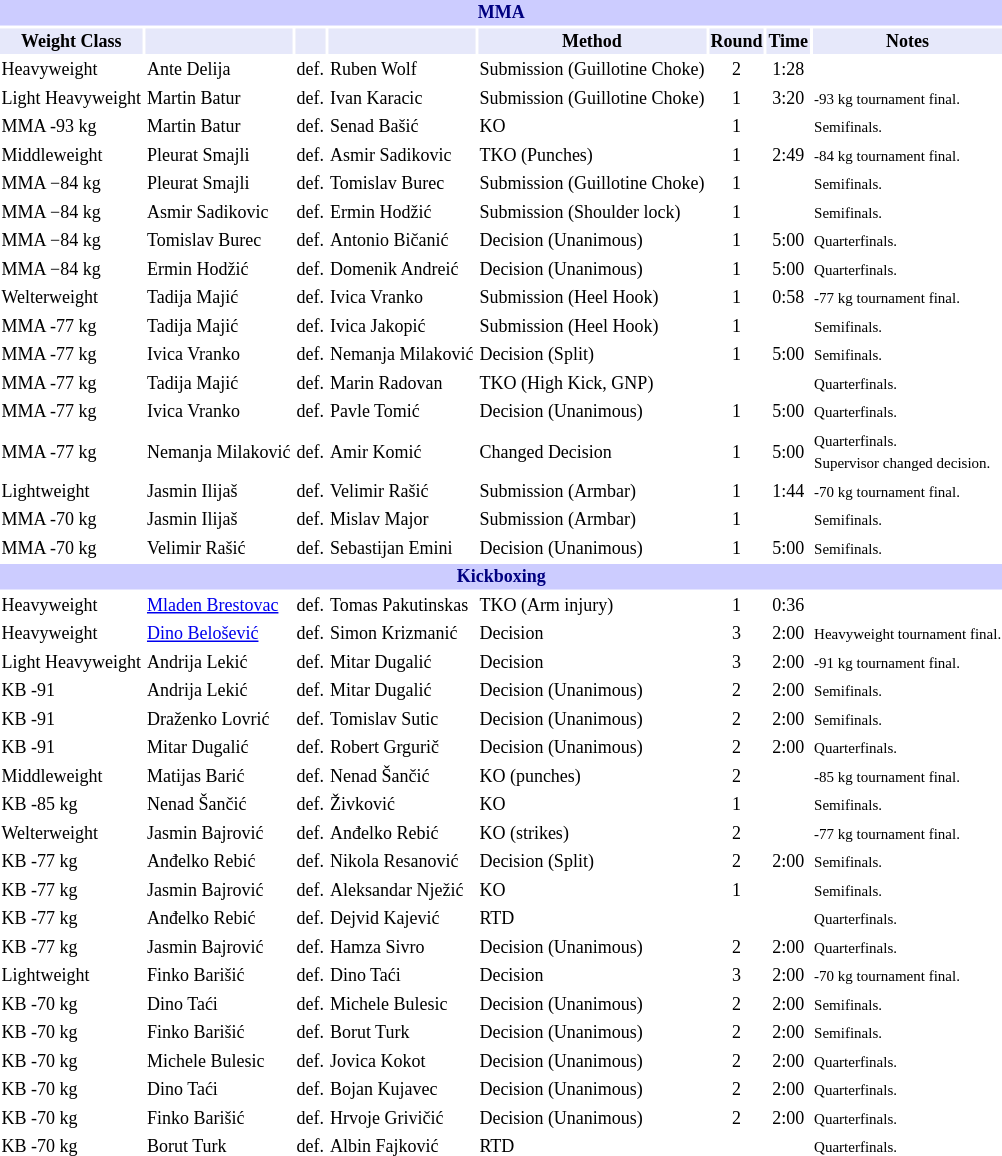<table class="toccolours" style="font-size: 75%;">
<tr>
<th colspan="8" style="background-color: #ccf; color: #000080; text-align: center;"><strong>MMA</strong></th>
</tr>
<tr>
<th colspan="1" style="background-color: #E6E8FA; color: #000000; text-align: center;">Weight Class</th>
<th colspan="1" style="background-color: #E6E8FA; color: #000000; text-align: center;"></th>
<th colspan="1" style="background-color: #E6E8FA; color: #000000; text-align: center;"></th>
<th colspan="1" style="background-color: #E6E8FA; color: #000000; text-align: center;"></th>
<th colspan="1" style="background-color: #E6E8FA; color: #000000; text-align: center;">Method</th>
<th colspan="1" style="background-color: #E6E8FA; color: #000000; text-align: center;">Round</th>
<th colspan="1" style="background-color: #E6E8FA; color: #000000; text-align: center;">Time</th>
<th colspan="1" style="background-color: #E6E8FA; color: #000000; text-align: center;">Notes</th>
</tr>
<tr>
<td>Heavyweight</td>
<td>Ante Delija</td>
<td>def.</td>
<td>Ruben Wolf</td>
<td>Submission (Guillotine Choke)</td>
<td align=center>2</td>
<td align=center>1:28</td>
<td><small></small></td>
</tr>
<tr>
<td>Light Heavyweight</td>
<td>Martin Batur</td>
<td>def.</td>
<td>Ivan Karacic</td>
<td>Submission (Guillotine Choke)</td>
<td align=center>1</td>
<td align=center>3:20</td>
<td><small>-93 kg tournament final.</small></td>
</tr>
<tr>
<td>MMA -93 kg</td>
<td>Martin Batur</td>
<td>def.</td>
<td>Senad Bašić</td>
<td>KO</td>
<td align=center>1</td>
<td align=center></td>
<td><small>Semifinals.</small></td>
</tr>
<tr>
<td>Middleweight</td>
<td>Pleurat Smajli</td>
<td>def.</td>
<td>Asmir Sadikovic</td>
<td>TKO (Punches)</td>
<td align=center>1</td>
<td align=center>2:49</td>
<td><small>-84 kg tournament final.</small></td>
</tr>
<tr>
<td>MMA −84 kg</td>
<td>Pleurat Smajli</td>
<td>def.</td>
<td>Tomislav Burec</td>
<td>Submission (Guillotine Choke)</td>
<td align=center>1</td>
<td align=center></td>
<td><small>Semifinals.</small></td>
</tr>
<tr>
<td>MMA −84 kg</td>
<td>Asmir Sadikovic</td>
<td>def.</td>
<td>Ermin Hodžić</td>
<td>Submission (Shoulder lock)</td>
<td align=center>1</td>
<td align=center></td>
<td><small>Semifinals.</small></td>
</tr>
<tr>
<td>MMA −84 kg</td>
<td>Tomislav Burec</td>
<td>def.</td>
<td>Antonio Bičanić</td>
<td>Decision (Unanimous)</td>
<td align=center>1</td>
<td align=center>5:00</td>
<td><small>Quarterfinals.</small></td>
</tr>
<tr>
<td>MMA −84 kg</td>
<td>Ermin Hodžić</td>
<td>def.</td>
<td>Domenik Andreić</td>
<td>Decision (Unanimous)</td>
<td align=center>1</td>
<td align=center>5:00</td>
<td><small>Quarterfinals.</small></td>
</tr>
<tr>
<td>Welterweight</td>
<td>Tadija Majić</td>
<td>def.</td>
<td>Ivica Vranko</td>
<td>Submission (Heel Hook)</td>
<td align=center>1</td>
<td align=center>0:58</td>
<td><small>-77 kg tournament final.</small></td>
</tr>
<tr>
<td>MMA -77 kg</td>
<td>Tadija Majić</td>
<td>def.</td>
<td>Ivica Jakopić</td>
<td>Submission (Heel Hook)</td>
<td align=center>1</td>
<td align=center></td>
<td><small>Semifinals.</small></td>
</tr>
<tr>
<td>MMA -77 kg</td>
<td>Ivica Vranko</td>
<td>def.</td>
<td>Nemanja Milaković</td>
<td>Decision (Split)</td>
<td align=center>1</td>
<td align=center>5:00</td>
<td><small>Semifinals.</small></td>
</tr>
<tr>
<td>MMA -77 kg</td>
<td>Tadija Majić</td>
<td>def.</td>
<td>Marin Radovan</td>
<td>TKO (High Kick, GNP)</td>
<td align=center></td>
<td align=center></td>
<td><small>Quarterfinals.</small></td>
</tr>
<tr>
<td>MMA -77 kg</td>
<td>Ivica Vranko</td>
<td>def.</td>
<td>Pavle Tomić</td>
<td>Decision (Unanimous)</td>
<td align=center>1</td>
<td align=center>5:00</td>
<td><small>Quarterfinals.</small></td>
</tr>
<tr>
<td>MMA -77 kg</td>
<td>Nemanja Milaković</td>
<td>def.</td>
<td>Amir Komić</td>
<td>Changed Decision</td>
<td align=center>1</td>
<td align=center>5:00</td>
<td><small>Quarterfinals.<br>Supervisor changed decision.</small></td>
</tr>
<tr>
<td>Lightweight</td>
<td>Jasmin Ilijaš</td>
<td>def.</td>
<td>Velimir Rašić</td>
<td>Submission (Armbar)</td>
<td align=center>1</td>
<td align=center>1:44</td>
<td><small>-70 kg tournament final.</small></td>
</tr>
<tr>
<td>MMA -70 kg</td>
<td>Jasmin Ilijaš</td>
<td>def.</td>
<td>Mislav Major</td>
<td>Submission (Armbar)</td>
<td align=center>1</td>
<td align=center></td>
<td><small>Semifinals.</small></td>
</tr>
<tr>
<td>MMA -70 kg</td>
<td>Velimir Rašić</td>
<td>def.</td>
<td>Sebastijan Emini</td>
<td>Decision (Unanimous)</td>
<td align=center>1</td>
<td align=center>5:00</td>
<td><small>Semifinals.</small></td>
</tr>
<tr>
<th colspan="8" style="background-color: #ccf; color: #000080; text-align: center;"><strong>Kickboxing</strong></th>
</tr>
<tr>
<td>Heavyweight</td>
<td><a href='#'>Mladen Brestovac</a></td>
<td>def.</td>
<td>Tomas Pakutinskas</td>
<td>TKO (Arm injury)</td>
<td align=center>1</td>
<td align=center>0:36</td>
<td><small></small></td>
</tr>
<tr>
<td>Heavyweight</td>
<td><a href='#'>Dino Belošević</a></td>
<td>def.</td>
<td>Simon Krizmanić</td>
<td>Decision</td>
<td align=center>3</td>
<td align=center>2:00</td>
<td><small>Heavyweight tournament final.</small></td>
</tr>
<tr>
<td>Light Heavyweight</td>
<td>Andrija Lekić</td>
<td>def.</td>
<td>Mitar Dugalić</td>
<td>Decision</td>
<td align=center>3</td>
<td align=center>2:00</td>
<td><small>-91 kg tournament final.</small></td>
</tr>
<tr>
<td>KB -91</td>
<td>Andrija Lekić</td>
<td>def.</td>
<td>Mitar Dugalić</td>
<td>Decision (Unanimous)</td>
<td align=center>2</td>
<td align=center>2:00</td>
<td><small>Semifinals.</small></td>
</tr>
<tr>
<td>KB -91</td>
<td>Draženko Lovrić</td>
<td>def.</td>
<td>Tomislav Sutic</td>
<td>Decision (Unanimous)</td>
<td align=center>2</td>
<td align=center>2:00</td>
<td><small>Semifinals.</small></td>
</tr>
<tr>
<td>KB -91</td>
<td>Mitar Dugalić</td>
<td>def.</td>
<td>Robert Grgurič</td>
<td>Decision (Unanimous)</td>
<td align=center>2</td>
<td align=center>2:00</td>
<td><small>Quarterfinals.</small></td>
</tr>
<tr>
<td>Middleweight</td>
<td>Matijas Barić</td>
<td>def.</td>
<td>Nenad Šančić</td>
<td>KO (punches)</td>
<td align=center>2</td>
<td align=center></td>
<td><small>-85 kg tournament final.</small></td>
</tr>
<tr>
<td>KB -85 kg</td>
<td>Nenad Šančić</td>
<td>def.</td>
<td>Živković</td>
<td>KO</td>
<td align=center>1</td>
<td align=center></td>
<td><small>Semifinals.</small></td>
</tr>
<tr>
<td>Welterweight</td>
<td>Jasmin Bajrović</td>
<td>def.</td>
<td>Anđelko Rebić</td>
<td>KO (strikes)</td>
<td align=center>2</td>
<td align=center></td>
<td><small>-77 kg tournament final.</small></td>
</tr>
<tr>
<td>KB -77 kg</td>
<td>Anđelko Rebić</td>
<td>def.</td>
<td>Nikola Resanović</td>
<td>Decision (Split)</td>
<td align=center>2</td>
<td align=center>2:00</td>
<td><small>Semifinals.</small></td>
</tr>
<tr>
<td>KB -77 kg</td>
<td>Jasmin Bajrović</td>
<td>def.</td>
<td>Aleksandar Nježić</td>
<td>KO</td>
<td align=center>1</td>
<td align=center></td>
<td><small>Semifinals.</small></td>
</tr>
<tr>
<td>KB -77 kg</td>
<td>Anđelko Rebić</td>
<td>def.</td>
<td>Dejvid Kajević</td>
<td>RTD</td>
<td align=center></td>
<td align=center></td>
<td><small>Quarterfinals.</small></td>
</tr>
<tr>
<td>KB -77 kg</td>
<td>Jasmin Bajrović</td>
<td>def.</td>
<td>Hamza Sivro</td>
<td>Decision (Unanimous)</td>
<td align=center>2</td>
<td align=center>2:00</td>
<td><small>Quarterfinals.</small></td>
</tr>
<tr>
<td>Lightweight</td>
<td>Finko Barišić</td>
<td>def.</td>
<td>Dino Taći</td>
<td>Decision</td>
<td align=center>3</td>
<td align=center>2:00</td>
<td><small>-70 kg tournament final.</small></td>
</tr>
<tr>
<td>KB -70 kg</td>
<td>Dino Taći</td>
<td>def.</td>
<td>Michele Bulesic</td>
<td>Decision (Unanimous)</td>
<td align=center>2</td>
<td align=center>2:00</td>
<td><small>Semifinals.</small></td>
</tr>
<tr>
<td>KB -70 kg</td>
<td>Finko Barišić</td>
<td>def.</td>
<td>Borut Turk</td>
<td>Decision (Unanimous)</td>
<td align=center>2</td>
<td align=center>2:00</td>
<td><small>Semifinals.</small></td>
</tr>
<tr>
<td>KB -70 kg</td>
<td>Michele Bulesic</td>
<td>def.</td>
<td>Jovica Kokot</td>
<td>Decision (Unanimous)</td>
<td align=center>2</td>
<td align=center>2:00</td>
<td><small>Quarterfinals.</small></td>
</tr>
<tr>
<td>KB -70 kg</td>
<td>Dino Taći</td>
<td>def.</td>
<td>Bojan Kujavec</td>
<td>Decision (Unanimous)</td>
<td align=center>2</td>
<td align=center>2:00</td>
<td><small>Quarterfinals.</small></td>
</tr>
<tr>
<td>KB -70 kg</td>
<td>Finko Barišić</td>
<td>def.</td>
<td>Hrvoje Grivičić</td>
<td>Decision (Unanimous)</td>
<td align=center>2</td>
<td align=center>2:00</td>
<td><small>Quarterfinals.</small></td>
</tr>
<tr>
<td>KB -70 kg</td>
<td>Borut Turk</td>
<td>def.</td>
<td>Albin Fajković</td>
<td>RTD</td>
<td align=center></td>
<td align=center></td>
<td><small>Quarterfinals.</small></td>
</tr>
<tr>
</tr>
</table>
